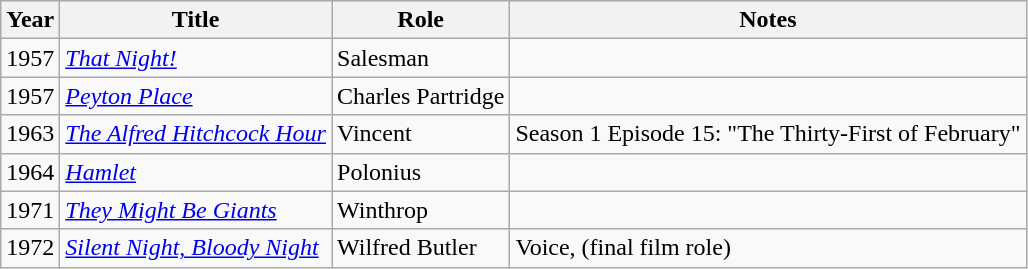<table class="wikitable">
<tr>
<th>Year</th>
<th>Title</th>
<th>Role</th>
<th>Notes</th>
</tr>
<tr>
<td>1957</td>
<td><em><a href='#'>That Night!</a></em></td>
<td>Salesman</td>
<td></td>
</tr>
<tr>
<td>1957</td>
<td><em><a href='#'>Peyton Place</a></em></td>
<td>Charles Partridge</td>
<td></td>
</tr>
<tr>
<td>1963</td>
<td><em><a href='#'>The Alfred Hitchcock Hour</a></em></td>
<td>Vincent</td>
<td>Season 1 Episode 15: "The Thirty-First of February"</td>
</tr>
<tr>
<td>1964</td>
<td><em><a href='#'>Hamlet</a></em></td>
<td>Polonius</td>
<td></td>
</tr>
<tr>
<td>1971</td>
<td><em><a href='#'>They Might Be Giants</a></em></td>
<td>Winthrop</td>
<td></td>
</tr>
<tr>
<td>1972</td>
<td><em><a href='#'>Silent Night, Bloody Night</a></em></td>
<td>Wilfred Butler</td>
<td>Voice, (final film role)</td>
</tr>
</table>
